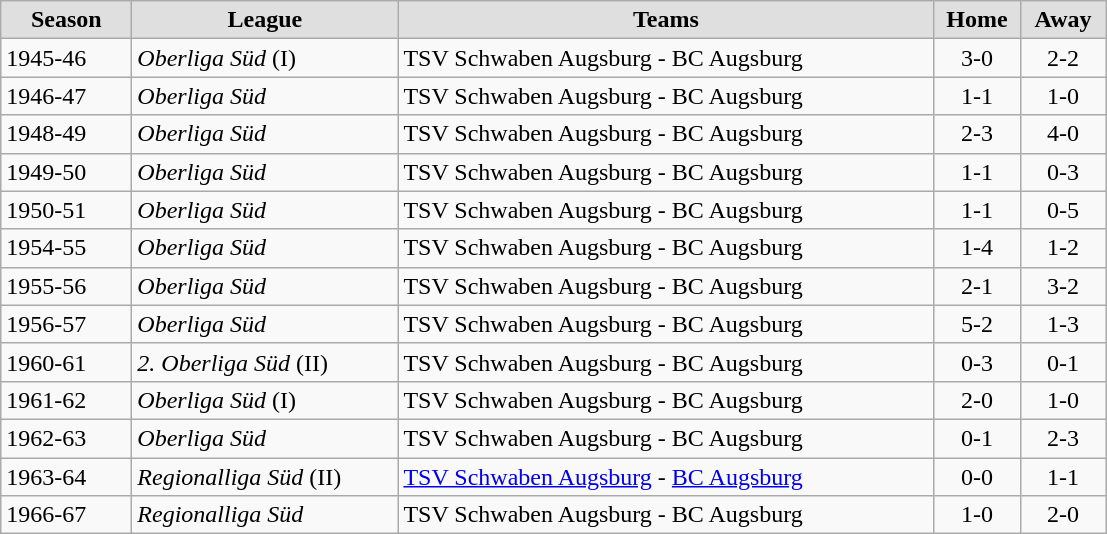<table class="wikitable">
<tr style="text-align:center; background:#dfdfdf;">
<td style="width:80px;"><strong>Season</strong></td>
<td style="width:170px;"><strong>League</strong></td>
<td style="width:350px;"><strong>Teams</strong></td>
<td style="width:50px;"><strong>Home</strong></td>
<td style="width:50px;"><strong>Away</strong></td>
</tr>
<tr>
<td style="text-align:left;">1945-46</td>
<td style="text-align:left;"><em>Oberliga Süd</em> (I)</td>
<td style="text-align:left;">TSV Schwaben Augsburg - BC Augsburg</td>
<td style="text-align:center;">3-0</td>
<td style="text-align:center;">2-2</td>
</tr>
<tr>
<td style="text-align:left;">1946-47</td>
<td style="text-align:left;"><em>Oberliga Süd</em></td>
<td style="text-align:left;">TSV Schwaben Augsburg - BC Augsburg</td>
<td style="text-align:center;">1-1</td>
<td style="text-align:center;">1-0</td>
</tr>
<tr>
<td style="text-align:left;">1948-49</td>
<td style="text-align:left;"><em>Oberliga Süd</em></td>
<td style="text-align:left;">TSV Schwaben Augsburg - BC Augsburg</td>
<td style="text-align:center;">2-3</td>
<td style="text-align:center;">4-0</td>
</tr>
<tr>
<td style="text-align:left;">1949-50</td>
<td style="text-align:left;"><em>Oberliga Süd</em></td>
<td style="text-align:left;">TSV Schwaben Augsburg - BC Augsburg</td>
<td style="text-align:center;">1-1</td>
<td style="text-align:center;">0-3</td>
</tr>
<tr>
<td style="text-align:left;">1950-51</td>
<td style="text-align:left;"><em>Oberliga Süd</em></td>
<td style="text-align:left;">TSV Schwaben Augsburg - BC Augsburg</td>
<td style="text-align:center;">1-1</td>
<td style="text-align:center;">0-5</td>
</tr>
<tr>
<td style="text-align:left;">1954-55</td>
<td style="text-align:left;"><em>Oberliga Süd</em></td>
<td style="text-align:left;">TSV Schwaben Augsburg - BC Augsburg</td>
<td style="text-align:center;">1-4</td>
<td style="text-align:center;">1-2</td>
</tr>
<tr>
<td style="text-align:left;">1955-56</td>
<td style="text-align:left;"><em>Oberliga Süd</em></td>
<td style="text-align:left;">TSV Schwaben Augsburg - BC Augsburg</td>
<td style="text-align:center;">2-1</td>
<td style="text-align:center;">3-2</td>
</tr>
<tr>
<td style="text-align:left;">1956-57</td>
<td style="text-align:left;"><em>Oberliga Süd</em></td>
<td style="text-align:left;">TSV Schwaben Augsburg - BC Augsburg</td>
<td style="text-align:center;">5-2</td>
<td style="text-align:center;">1-3</td>
</tr>
<tr>
<td style="text-align:left;">1960-61</td>
<td style="text-align:left;"><em>2. Oberliga Süd</em> (II)</td>
<td style="text-align:left;">TSV Schwaben Augsburg - BC Augsburg</td>
<td style="text-align:center;">0-3</td>
<td style="text-align:center;">0-1</td>
</tr>
<tr>
<td style="text-align:left;">1961-62</td>
<td style="text-align:left;"><em>Oberliga Süd</em> (I)</td>
<td style="text-align:left;">TSV Schwaben Augsburg - BC Augsburg</td>
<td style="text-align:center;">2-0</td>
<td style="text-align:center;">1-0</td>
</tr>
<tr>
<td style="text-align:left;">1962-63</td>
<td style="text-align:left;"><em>Oberliga Süd</em></td>
<td style="text-align:left;">TSV Schwaben Augsburg - BC Augsburg</td>
<td style="text-align:center;">0-1</td>
<td style="text-align:center;">2-3</td>
</tr>
<tr>
<td style="text-align:left;">1963-64</td>
<td style="text-align:left;"><em>Regionalliga Süd</em> (II)</td>
<td style="text-align:left;"><a href='#'>TSV Schwaben Augsburg</a> - <a href='#'>BC Augsburg</a></td>
<td style="text-align:center;">0-0</td>
<td style="text-align:center;">1-1</td>
</tr>
<tr>
<td style="text-align:left;">1966-67</td>
<td style="text-align:left;"><em>Regionalliga Süd</em></td>
<td style="text-align:left;">TSV Schwaben Augsburg - BC Augsburg</td>
<td style="text-align:center;">1-0</td>
<td style="text-align:center;">2-0</td>
</tr>
</table>
